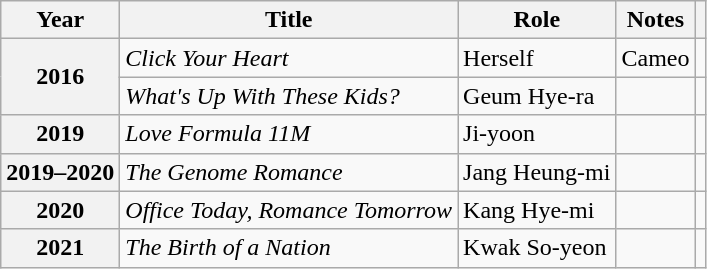<table class="wikitable plainrowheaders sortable">
<tr>
<th scope="col">Year</th>
<th scope="col">Title</th>
<th scope="col">Role</th>
<th scope="col">Notes</th>
<th scope="col" class="unsortable"></th>
</tr>
<tr>
<th scope="row"  rowspan="2">2016</th>
<td><em>Click Your Heart</em></td>
<td>Herself</td>
<td>Cameo</td>
<td style="text-align:center"></td>
</tr>
<tr>
<td><em>What's Up With These Kids?</em></td>
<td>Geum Hye-ra</td>
<td></td>
<td style="text-align:center"></td>
</tr>
<tr>
<th scope="row">2019</th>
<td><em>Love Formula 11M</em></td>
<td>Ji-yoon</td>
<td></td>
<td style="text-align:center"></td>
</tr>
<tr>
<th scope="row">2019–2020</th>
<td><em>The Genome Romance</em></td>
<td>Jang Heung-mi</td>
<td></td>
<td style="text-align:center"></td>
</tr>
<tr>
<th scope="row">2020</th>
<td><em>Office Today, Romance Tomorrow</em></td>
<td>Kang Hye-mi</td>
<td></td>
<td style="text-align:center"></td>
</tr>
<tr>
<th scope="row">2021</th>
<td><em>The Birth of a Nation</em></td>
<td>Kwak So-yeon</td>
<td></td>
<td style="text-align:center"></td>
</tr>
</table>
